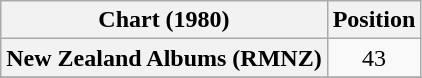<table class="wikitable plainrowheaders" style="text-align:center">
<tr>
<th scope="col">Chart (1980)</th>
<th scope="col">Position</th>
</tr>
<tr>
<th scope="row">New Zealand Albums (RMNZ)</th>
<td>43</td>
</tr>
<tr>
</tr>
</table>
